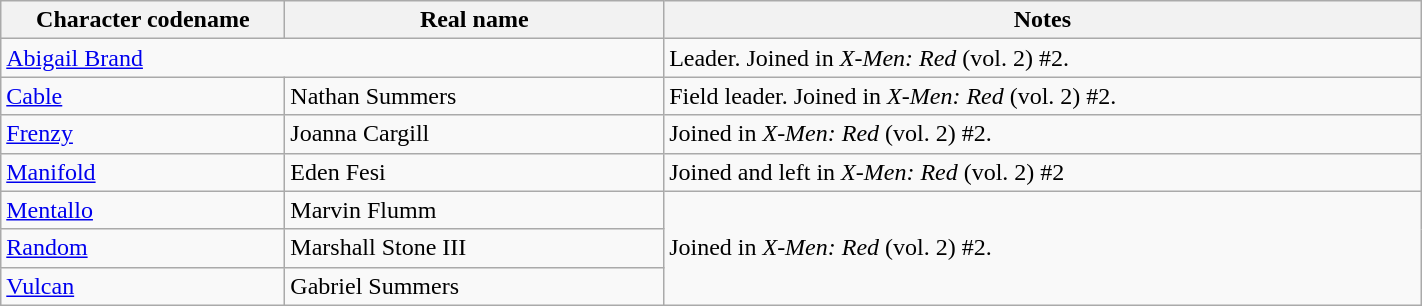<table class="wikitable sortable" style="width:75%;">
<tr>
<th style="width:15%;">Character codename</th>
<th style="width:20%;">Real name</th>
<th style="width:40%;">Notes</th>
</tr>
<tr>
<td colspan="2"><a href='#'>Abigail Brand</a></td>
<td>Leader. Joined in <em>X-Men: Red</em> (vol. 2) #2.</td>
</tr>
<tr>
<td><a href='#'>Cable</a></td>
<td>Nathan Summers</td>
<td>Field leader. Joined in <em>X-Men: Red</em> (vol. 2) #2.</td>
</tr>
<tr>
<td><a href='#'>Frenzy</a></td>
<td>Joanna Cargill</td>
<td>Joined in <em>X-Men: Red</em> (vol. 2) #2.</td>
</tr>
<tr>
<td><a href='#'>Manifold</a></td>
<td>Eden Fesi</td>
<td>Joined and left in <em>X-Men: Red</em> (vol. 2) #2</td>
</tr>
<tr>
<td><a href='#'>Mentallo</a></td>
<td>Marvin Flumm</td>
<td rowspan=3>Joined in <em>X-Men: Red</em> (vol. 2) #2.</td>
</tr>
<tr>
<td><a href='#'>Random</a></td>
<td>Marshall Stone III</td>
</tr>
<tr>
<td><a href='#'>Vulcan</a></td>
<td>Gabriel Summers</td>
</tr>
</table>
